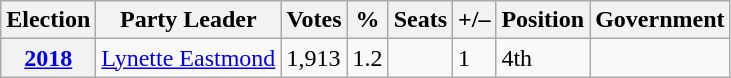<table class=wikitable style="text-align: left;">
<tr>
<th>Election</th>
<th>Party Leader</th>
<th>Votes</th>
<th>%</th>
<th>Seats</th>
<th>+/–</th>
<th>Position</th>
<th>Government</th>
</tr>
<tr>
<th><a href='#'>2018</a></th>
<td rowspan="2"><a href='#'>Lynette Eastmond</a></td>
<td>1,913</td>
<td>1.2</td>
<td></td>
<td> 1</td>
<td> 4th</td>
<td></td>
</tr>
</table>
